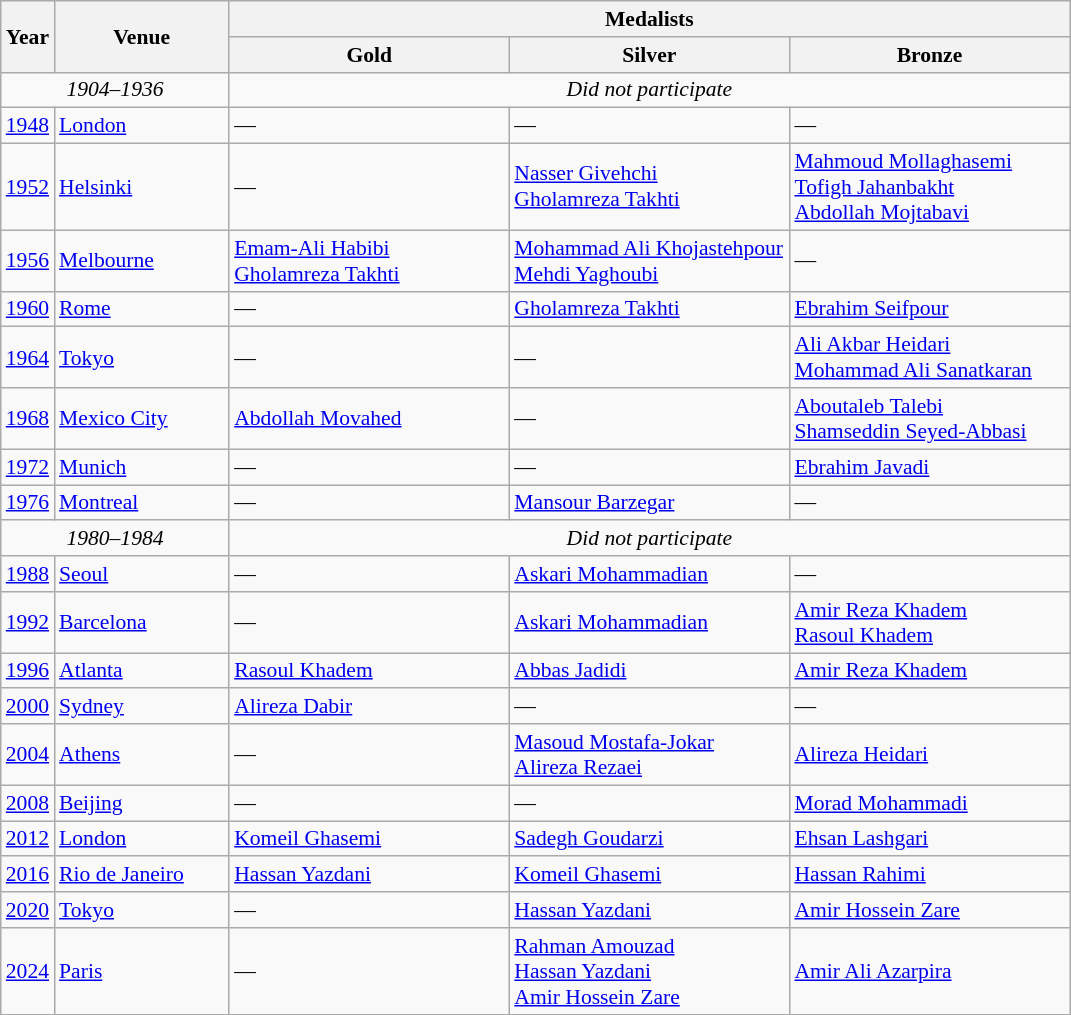<table class="wikitable" style="text-align:left; font-size:90%">
<tr>
<th rowspan=2>Year</th>
<th width=110 rowspan=2>Venue</th>
<th colspan=3>Medalists</th>
</tr>
<tr>
<th width=180 align="center">Gold</th>
<th width=180 align="center">Silver</th>
<th width=180 align="center">Bronze</th>
</tr>
<tr>
<td align="center" colspan=2><em>1904–1936</em></td>
<td align="center" colspan=3><em>Did not participate</em></td>
</tr>
<tr>
<td><a href='#'>1948</a></td>
<td><a href='#'>London</a></td>
<td>—</td>
<td>—</td>
<td>—</td>
</tr>
<tr>
<td><a href='#'>1952</a></td>
<td><a href='#'>Helsinki</a></td>
<td>—</td>
<td><a href='#'>Nasser Givehchi</a><br><a href='#'>Gholamreza Takhti</a></td>
<td><a href='#'>Mahmoud Mollaghasemi</a><br><a href='#'>Tofigh Jahanbakht</a><br><a href='#'>Abdollah Mojtabavi</a></td>
</tr>
<tr>
<td><a href='#'>1956</a></td>
<td><a href='#'>Melbourne</a></td>
<td><a href='#'>Emam-Ali Habibi</a><br><a href='#'>Gholamreza Takhti</a></td>
<td><a href='#'>Mohammad Ali Khojastehpour</a><br><a href='#'>Mehdi Yaghoubi</a></td>
<td>—</td>
</tr>
<tr>
<td><a href='#'>1960</a></td>
<td><a href='#'>Rome</a></td>
<td>—</td>
<td><a href='#'>Gholamreza Takhti</a></td>
<td><a href='#'>Ebrahim Seifpour</a></td>
</tr>
<tr>
<td><a href='#'>1964</a></td>
<td><a href='#'>Tokyo</a></td>
<td>—</td>
<td>—</td>
<td><a href='#'>Ali Akbar Heidari</a><br><a href='#'>Mohammad Ali Sanatkaran</a></td>
</tr>
<tr>
<td><a href='#'>1968</a></td>
<td><a href='#'>Mexico City</a></td>
<td><a href='#'>Abdollah Movahed</a></td>
<td>—</td>
<td><a href='#'>Aboutaleb Talebi</a><br><a href='#'>Shamseddin Seyed-Abbasi</a></td>
</tr>
<tr>
<td><a href='#'>1972</a></td>
<td><a href='#'>Munich</a></td>
<td>—</td>
<td>—</td>
<td><a href='#'>Ebrahim Javadi</a></td>
</tr>
<tr>
<td><a href='#'>1976</a></td>
<td><a href='#'>Montreal</a></td>
<td>—</td>
<td><a href='#'>Mansour Barzegar</a></td>
<td>—</td>
</tr>
<tr>
<td align="center" colspan=2><em>1980–1984</em></td>
<td align="center" colspan=3><em>Did not participate</em></td>
</tr>
<tr>
<td><a href='#'>1988</a></td>
<td><a href='#'>Seoul</a></td>
<td>—</td>
<td><a href='#'>Askari Mohammadian</a></td>
<td>—</td>
</tr>
<tr>
<td><a href='#'>1992</a></td>
<td><a href='#'>Barcelona</a></td>
<td>—</td>
<td><a href='#'>Askari Mohammadian</a></td>
<td><a href='#'>Amir Reza Khadem</a><br><a href='#'>Rasoul Khadem</a></td>
</tr>
<tr>
<td><a href='#'>1996</a></td>
<td><a href='#'>Atlanta</a></td>
<td><a href='#'>Rasoul Khadem</a></td>
<td><a href='#'>Abbas Jadidi</a></td>
<td><a href='#'>Amir Reza Khadem</a></td>
</tr>
<tr>
<td><a href='#'>2000</a></td>
<td><a href='#'>Sydney</a></td>
<td><a href='#'>Alireza Dabir</a></td>
<td>—</td>
<td>—</td>
</tr>
<tr>
<td><a href='#'>2004</a></td>
<td><a href='#'>Athens</a></td>
<td>—</td>
<td><a href='#'>Masoud Mostafa-Jokar</a><br><a href='#'>Alireza Rezaei</a></td>
<td><a href='#'>Alireza Heidari</a></td>
</tr>
<tr>
<td><a href='#'>2008</a></td>
<td><a href='#'>Beijing</a></td>
<td>—</td>
<td>—</td>
<td><a href='#'>Morad Mohammadi</a></td>
</tr>
<tr>
<td><a href='#'>2012</a></td>
<td><a href='#'>London</a></td>
<td><a href='#'>Komeil Ghasemi</a></td>
<td><a href='#'>Sadegh Goudarzi</a></td>
<td><a href='#'>Ehsan Lashgari</a></td>
</tr>
<tr>
<td><a href='#'>2016</a></td>
<td><a href='#'>Rio de Janeiro</a></td>
<td><a href='#'>Hassan Yazdani</a></td>
<td><a href='#'>Komeil Ghasemi</a></td>
<td><a href='#'>Hassan Rahimi</a></td>
</tr>
<tr>
<td><a href='#'>2020</a></td>
<td><a href='#'>Tokyo</a></td>
<td>—</td>
<td><a href='#'>Hassan Yazdani</a></td>
<td><a href='#'>Amir Hossein Zare</a></td>
</tr>
<tr>
<td><a href='#'>2024</a></td>
<td><a href='#'>Paris</a></td>
<td>—</td>
<td><a href='#'>Rahman Amouzad</a><br><a href='#'>Hassan Yazdani</a><br><a href='#'>Amir Hossein Zare</a></td>
<td><a href='#'>Amir Ali Azarpira</a></td>
</tr>
</table>
